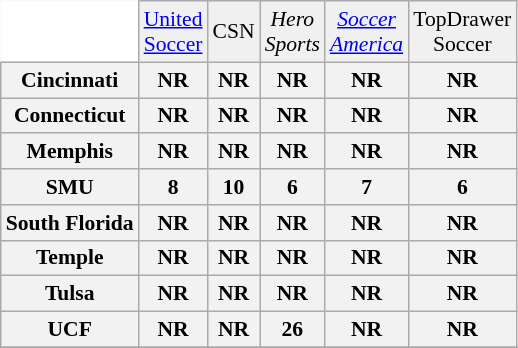<table class="wikitable" style="white-space:nowrap; font-size:90%;">
<tr>
<td style="background:white; border-top-style:hidden; border-left-style:hidden;"></td>
<td align="center" style="background:#f0f0f0;"><a href='#'>United<br>Soccer</a></td>
<td align="center" style="background:#f0f0f0;">CSN</td>
<td align="center" style="background:#f0f0f0;"><em>Hero<br>Sports</em></td>
<td align="center" style="background:#f0f0f0;"><em><a href='#'>Soccer<br>America</a></em></td>
<td align="center" style="background:#f0f0f0;">TopDrawer<br>Soccer</td>
</tr>
<tr style="text-align:center;">
<th style=>Cincinnati</th>
<th>NR</th>
<th>NR</th>
<th>NR</th>
<th>NR</th>
<th>NR</th>
</tr>
<tr style="text-align:center;">
<th style=>Connecticut</th>
<th>NR</th>
<th>NR</th>
<th>NR</th>
<th>NR</th>
<th>NR</th>
</tr>
<tr style="text-align:center;">
<th style=>Memphis</th>
<th>NR</th>
<th>NR</th>
<th>NR</th>
<th>NR</th>
<th>NR</th>
</tr>
<tr style="text-align:center;">
<th style=>SMU</th>
<th>8</th>
<th>10</th>
<th>6</th>
<th>7</th>
<th>6</th>
</tr>
<tr style="text-align:center;">
<th style=>South Florida</th>
<th>NR</th>
<th>NR</th>
<th>NR</th>
<th>NR</th>
<th>NR</th>
</tr>
<tr style="text-align:center;">
<th style=>Temple</th>
<th>NR</th>
<th>NR</th>
<th>NR</th>
<th>NR</th>
<th>NR</th>
</tr>
<tr style="text-align:center;">
<th style=>Tulsa</th>
<th>NR</th>
<th>NR</th>
<th>NR</th>
<th>NR</th>
<th>NR</th>
</tr>
<tr style="text-align:center;">
<th style=>UCF</th>
<th>NR</th>
<th>NR</th>
<th>26</th>
<th>NR</th>
<th>NR</th>
</tr>
<tr>
</tr>
</table>
